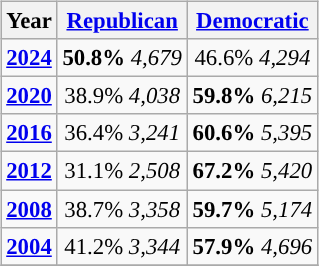<table class="wikitable" style="float:right; margin: 1em 1em 1em 0; font-size: 95%;">
<tr>
<th>Year</th>
<th><a href='#'>Republican</a></th>
<th><a href='#'>Democratic</a></th>
</tr>
<tr>
<td style="text-align:center; "><strong><a href='#'>2024</a></strong></td>
<td style="text-align:center; "><strong>50.8%</strong> <em>4,679</em></td>
<td style="text-align:center; ">46.6% <em>4,294</em></td>
</tr>
<tr>
<td style="text-align:center; "><strong><a href='#'>2020</a></strong></td>
<td style="text-align:center; ">38.9% <em>4,038</em></td>
<td style="text-align:center; "><strong>59.8%</strong>  <em>6,215</em></td>
</tr>
<tr>
<td style="text-align:center; "><strong><a href='#'>2016</a></strong></td>
<td style="text-align:center; ">36.4% <em>3,241</em></td>
<td style="text-align:center; "><strong>60.6%</strong>  <em>5,395</em></td>
</tr>
<tr>
<td style="text-align:center; "><strong><a href='#'>2012</a></strong></td>
<td style="text-align:center; ">31.1% <em>2,508</em></td>
<td style="text-align:center; "><strong>67.2%</strong>  <em>5,420</em></td>
</tr>
<tr>
<td style="text-align:center; "><strong><a href='#'>2008</a></strong></td>
<td style="text-align:center; ">38.7% <em>3,358</em></td>
<td style="text-align:center; "><strong>59.7%</strong>  <em>5,174</em></td>
</tr>
<tr>
<td style="text-align:center; "><strong><a href='#'>2004</a></strong></td>
<td style="text-align:center; ">41.2% <em>3,344</em></td>
<td style="text-align:center; "><strong>57.9%</strong> <em>4,696</em></td>
</tr>
<tr>
</tr>
</table>
